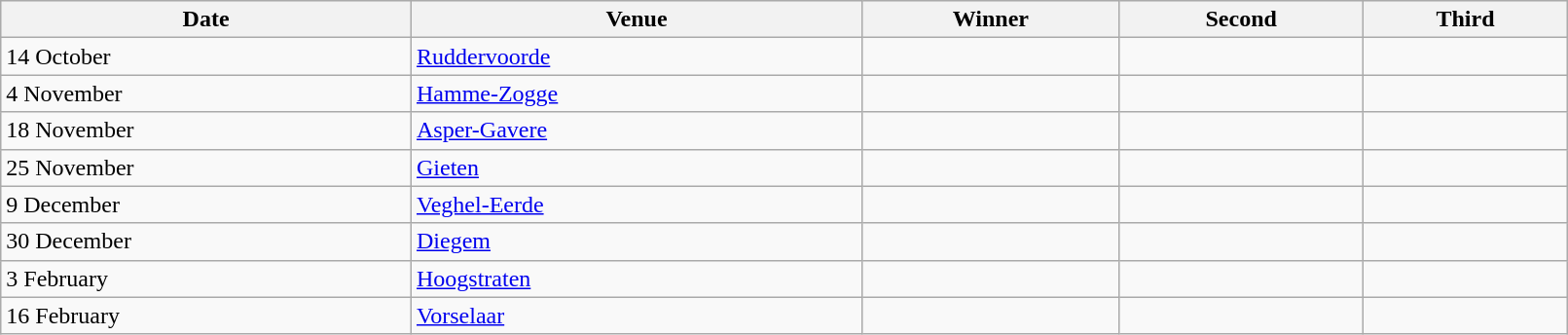<table class="wikitable" width=85%>
<tr bgcolor="#efefef">
<th>Date</th>
<th>Venue</th>
<th>Winner</th>
<th>Second</th>
<th>Third</th>
</tr>
<tr>
<td>14 October</td>
<td> <a href='#'>Ruddervoorde</a></td>
<td></td>
<td></td>
<td></td>
</tr>
<tr>
<td>4 November</td>
<td>  <a href='#'>Hamme-Zogge</a></td>
<td></td>
<td></td>
<td></td>
</tr>
<tr>
<td>18 November</td>
<td> <a href='#'>Asper-Gavere</a></td>
<td></td>
<td></td>
<td></td>
</tr>
<tr>
<td>25 November</td>
<td> <a href='#'>Gieten</a></td>
<td></td>
<td></td>
<td></td>
</tr>
<tr>
<td>9 December</td>
<td> <a href='#'>Veghel-Eerde</a></td>
<td></td>
<td></td>
<td></td>
</tr>
<tr>
<td>30 December</td>
<td> <a href='#'>Diegem</a></td>
<td></td>
<td></td>
<td></td>
</tr>
<tr>
<td>3 February</td>
<td> <a href='#'>Hoogstraten</a></td>
<td></td>
<td></td>
<td></td>
</tr>
<tr>
<td>16 February</td>
<td> <a href='#'>Vorselaar</a></td>
<td></td>
<td></td>
<td></td>
</tr>
</table>
